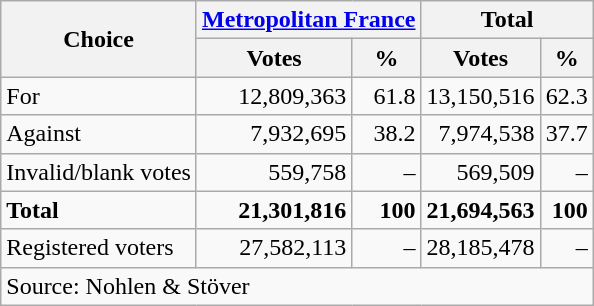<table class=wikitable style=text-align:right>
<tr>
<th rowspan=2>Choice</th>
<th colspan=2><a href='#'>Metropolitan France</a></th>
<th colspan=2>Total</th>
</tr>
<tr>
<th>Votes</th>
<th>%</th>
<th>Votes</th>
<th>%</th>
</tr>
<tr>
<td align=left>For</td>
<td>12,809,363</td>
<td>61.8</td>
<td>13,150,516</td>
<td>62.3</td>
</tr>
<tr>
<td align=left>Against</td>
<td>7,932,695</td>
<td>38.2</td>
<td>7,974,538</td>
<td>37.7</td>
</tr>
<tr>
<td align=left>Invalid/blank votes</td>
<td>559,758</td>
<td>–</td>
<td>569,509</td>
<td>–</td>
</tr>
<tr>
<td align=left><strong>Total</strong></td>
<td><strong>21,301,816</strong></td>
<td><strong>100</strong></td>
<td><strong>21,694,563</strong></td>
<td><strong>100</strong></td>
</tr>
<tr>
<td align=left>Registered voters</td>
<td>27,582,113</td>
<td>–</td>
<td>28,185,478</td>
<td>–</td>
</tr>
<tr>
<td align=left colspan=6>Source: Nohlen & Stöver</td>
</tr>
</table>
